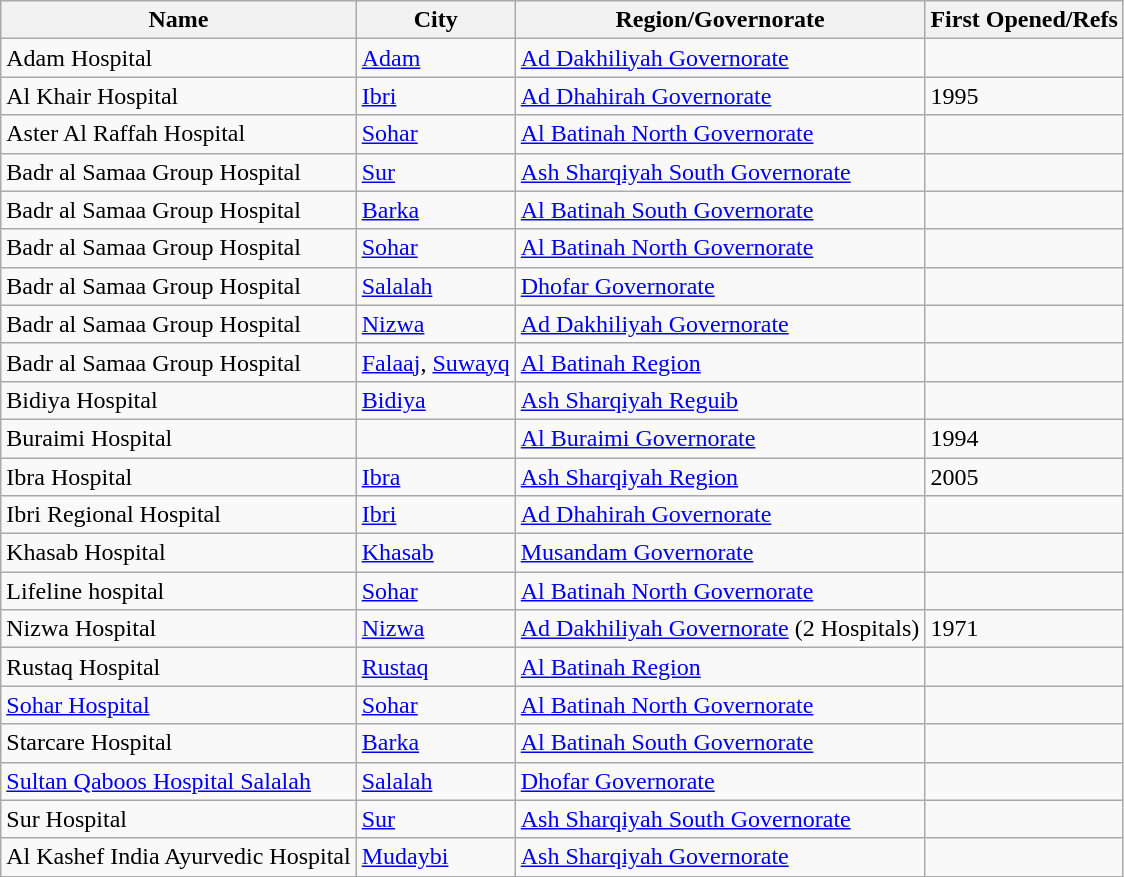<table class="wikitable sortable plainrowheaders" summary="Hospitals Outside of the Muscat Governorate">
<tr>
<th>Name</th>
<th>City</th>
<th>Region/Governorate</th>
<th>First Opened/Refs</th>
</tr>
<tr>
<td>Adam Hospital</td>
<td><a href='#'>Adam</a></td>
<td><a href='#'>Ad Dakhiliyah Governorate</a></td>
<td></td>
</tr>
<tr>
<td>Al Khair Hospital</td>
<td><a href='#'>Ibri</a></td>
<td><a href='#'>Ad Dhahirah Governorate</a></td>
<td>1995</td>
</tr>
<tr>
<td>Aster Al Raffah Hospital</td>
<td><a href='#'>Sohar</a></td>
<td><a href='#'>Al Batinah North Governorate</a></td>
<td></td>
</tr>
<tr>
<td>Badr al Samaa Group Hospital</td>
<td><a href='#'>Sur</a></td>
<td><a href='#'>Ash Sharqiyah South Governorate</a></td>
<td></td>
</tr>
<tr>
<td>Badr al Samaa Group Hospital</td>
<td><a href='#'>Barka</a></td>
<td><a href='#'>Al Batinah South Governorate</a></td>
<td></td>
</tr>
<tr>
<td>Badr al Samaa Group Hospital</td>
<td><a href='#'>Sohar</a></td>
<td><a href='#'>Al Batinah North Governorate</a></td>
<td></td>
</tr>
<tr>
<td>Badr al Samaa Group Hospital</td>
<td><a href='#'>Salalah</a></td>
<td><a href='#'>Dhofar Governorate</a></td>
<td></td>
</tr>
<tr>
<td>Badr al Samaa Group Hospital</td>
<td><a href='#'>Nizwa</a></td>
<td><a href='#'>Ad Dakhiliyah Governorate</a></td>
<td></td>
</tr>
<tr>
<td>Badr al Samaa Group Hospital</td>
<td><a href='#'>Falaaj</a>, <a href='#'>Suwayq</a></td>
<td><a href='#'>Al Batinah Region</a></td>
<td></td>
</tr>
<tr>
<td>Bidiya Hospital</td>
<td><a href='#'>Bidiya</a></td>
<td><a href='#'>Ash Sharqiyah Reguib</a></td>
<td></td>
</tr>
<tr>
<td>Buraimi Hospital</td>
<td></td>
<td><a href='#'>Al Buraimi Governorate</a></td>
<td>1994</td>
</tr>
<tr>
<td>Ibra Hospital</td>
<td><a href='#'>Ibra</a></td>
<td><a href='#'>Ash Sharqiyah Region</a></td>
<td>2005</td>
</tr>
<tr>
<td>Ibri Regional Hospital</td>
<td><a href='#'>Ibri</a></td>
<td><a href='#'>Ad Dhahirah Governorate</a></td>
<td></td>
</tr>
<tr>
<td>Khasab Hospital</td>
<td><a href='#'>Khasab</a></td>
<td><a href='#'>Musandam Governorate</a></td>
<td></td>
</tr>
<tr>
<td>Lifeline hospital</td>
<td><a href='#'>Sohar</a></td>
<td><a href='#'>Al Batinah North Governorate</a></td>
<td></td>
</tr>
<tr>
<td>Nizwa Hospital</td>
<td><a href='#'>Nizwa</a></td>
<td><a href='#'>Ad Dakhiliyah Governorate</a> (2 Hospitals)</td>
<td>1971</td>
</tr>
<tr>
<td>Rustaq Hospital</td>
<td><a href='#'>Rustaq</a></td>
<td><a href='#'>Al Batinah Region</a></td>
<td></td>
</tr>
<tr>
<td><a href='#'>Sohar Hospital</a></td>
<td><a href='#'>Sohar</a></td>
<td><a href='#'>Al Batinah North Governorate</a></td>
<td></td>
</tr>
<tr>
<td>Starcare Hospital</td>
<td><a href='#'>Barka</a></td>
<td><a href='#'>Al Batinah South Governorate</a></td>
<td></td>
</tr>
<tr>
<td><a href='#'>Sultan Qaboos Hospital Salalah</a></td>
<td><a href='#'>Salalah</a></td>
<td><a href='#'>Dhofar Governorate</a></td>
<td></td>
</tr>
<tr>
<td>Sur Hospital</td>
<td><a href='#'>Sur</a></td>
<td><a href='#'>Ash Sharqiyah South Governorate</a></td>
<td></td>
</tr>
<tr>
<td>Al Kashef India Ayurvedic Hospital</td>
<td><a href='#'>Mudaybi</a></td>
<td><a href='#'>Ash Sharqiyah Governorate</a></td>
<td></td>
</tr>
</table>
